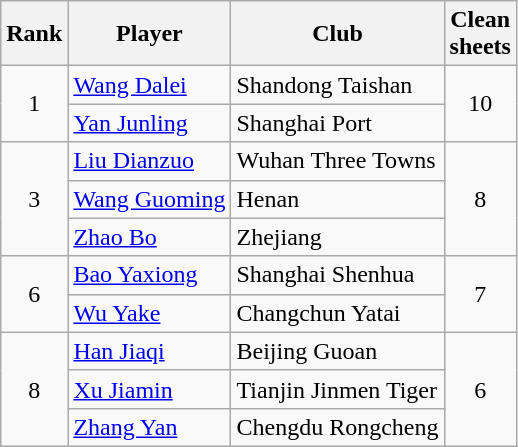<table class="wikitable" style="text-align:center">
<tr>
<th>Rank</th>
<th>Player</th>
<th>Club</th>
<th>Clean<br>sheets</th>
</tr>
<tr>
<td rowspan=2>1</td>
<td align="left"> <a href='#'>Wang Dalei</a></td>
<td align="left">Shandong Taishan</td>
<td rowspan=2>10</td>
</tr>
<tr>
<td align="left"> <a href='#'>Yan Junling</a></td>
<td align="left">Shanghai Port</td>
</tr>
<tr>
<td rowspan=3>3</td>
<td align="left"> <a href='#'>Liu Dianzuo</a></td>
<td align="left">Wuhan Three Towns</td>
<td rowspan=3>8</td>
</tr>
<tr>
<td align="left"> <a href='#'>Wang Guoming</a></td>
<td align="left">Henan</td>
</tr>
<tr>
<td align="left"> <a href='#'>Zhao Bo</a></td>
<td align="left">Zhejiang</td>
</tr>
<tr>
<td rowspan=2>6</td>
<td align="left"> <a href='#'>Bao Yaxiong</a></td>
<td align="left">Shanghai Shenhua</td>
<td rowspan=2>7</td>
</tr>
<tr>
<td align="left"> <a href='#'>Wu Yake</a></td>
<td align="left">Changchun Yatai</td>
</tr>
<tr>
<td rowspan=3>8</td>
<td align="left"> <a href='#'>Han Jiaqi</a></td>
<td align="left">Beijing Guoan</td>
<td rowspan=3>6</td>
</tr>
<tr>
<td align="left"> <a href='#'>Xu Jiamin</a></td>
<td align="left">Tianjin Jinmen Tiger</td>
</tr>
<tr>
<td align="left"> <a href='#'>Zhang Yan</a></td>
<td align="left">Chengdu Rongcheng</td>
</tr>
</table>
